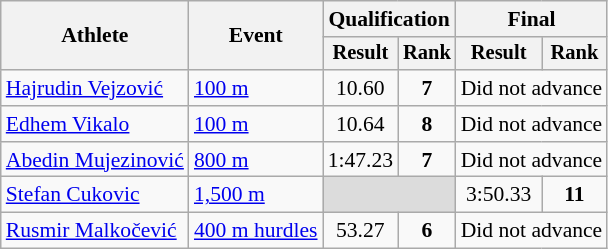<table class="wikitable" style="font-size:90%">
<tr>
<th rowspan="2">Athlete</th>
<th rowspan="2">Event</th>
<th colspan="2">Qualification</th>
<th colspan="2">Final</th>
</tr>
<tr style="font-size:95%">
<th>Result</th>
<th>Rank</th>
<th>Result</th>
<th>Rank</th>
</tr>
<tr align=center>
<td align=left><a href='#'>Hajrudin Vejzović</a></td>
<td align=left><a href='#'>100 m</a></td>
<td>10.60</td>
<td><strong>7</strong></td>
<td colspan=2 align=center>Did not advance</td>
</tr>
<tr align=center>
<td align=left><a href='#'>Edhem Vikalo</a></td>
<td align=left><a href='#'>100 m</a></td>
<td>10.64</td>
<td><strong>8</strong></td>
<td colspan=2 align=center>Did not advance</td>
</tr>
<tr align=center>
<td align=left><a href='#'>Abedin Mujezinović</a></td>
<td align=left><a href='#'>800 m</a></td>
<td>1:47.23</td>
<td><strong>7</strong></td>
<td colspan=2 align=center>Did not advance</td>
</tr>
<tr align=center>
<td align=left><a href='#'>Stefan Cukovic</a></td>
<td align=left><a href='#'>1,500 m</a></td>
<td colspan=2 bgcolor=#DCDCDC></td>
<td>3:50.33</td>
<td><strong>11</strong></td>
</tr>
<tr align=center>
<td align=left><a href='#'>Rusmir Malkočević</a></td>
<td align=left><a href='#'>400 m hurdles</a></td>
<td>53.27</td>
<td><strong>6</strong></td>
<td colspan=2 align=center>Did not advance</td>
</tr>
</table>
